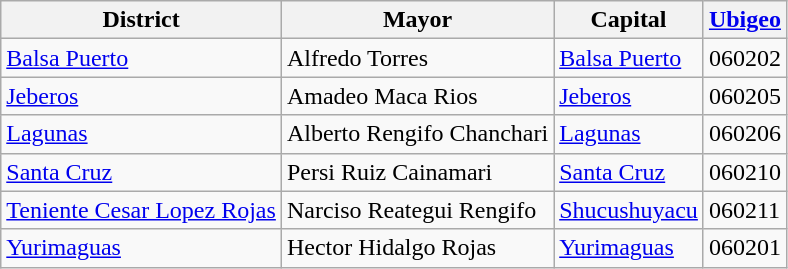<table class="wikitable">
<tr>
<th>District</th>
<th>Mayor</th>
<th>Capital</th>
<th><a href='#'>Ubigeo</a></th>
</tr>
<tr>
<td><a href='#'>Balsa Puerto</a></td>
<td>Alfredo Torres</td>
<td><a href='#'>Balsa Puerto</a></td>
<td>060202</td>
</tr>
<tr>
<td><a href='#'>Jeberos</a></td>
<td>Amadeo Maca Rios</td>
<td><a href='#'>Jeberos</a></td>
<td>060205</td>
</tr>
<tr>
<td><a href='#'>Lagunas</a></td>
<td>Alberto Rengifo Chanchari</td>
<td><a href='#'>Lagunas</a></td>
<td>060206</td>
</tr>
<tr>
<td><a href='#'>Santa Cruz</a></td>
<td>Persi Ruiz Cainamari</td>
<td><a href='#'>Santa Cruz</a></td>
<td>060210</td>
</tr>
<tr>
<td><a href='#'>Teniente Cesar Lopez Rojas</a></td>
<td>Narciso Reategui Rengifo</td>
<td><a href='#'>Shucushuyacu</a></td>
<td>060211</td>
</tr>
<tr>
<td><a href='#'>Yurimaguas</a></td>
<td>Hector Hidalgo Rojas</td>
<td><a href='#'>Yurimaguas</a></td>
<td>060201</td>
</tr>
</table>
